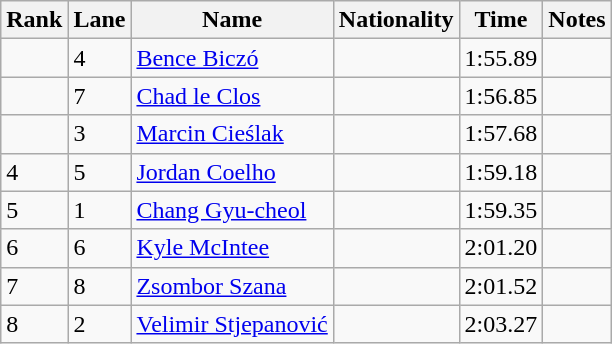<table class="wikitable">
<tr>
<th>Rank</th>
<th>Lane</th>
<th>Name</th>
<th>Nationality</th>
<th>Time</th>
<th>Notes</th>
</tr>
<tr>
<td></td>
<td>4</td>
<td><a href='#'>Bence Biczó</a></td>
<td></td>
<td>1:55.89</td>
<td></td>
</tr>
<tr>
<td></td>
<td>7</td>
<td><a href='#'>Chad le Clos</a></td>
<td></td>
<td>1:56.85</td>
<td></td>
</tr>
<tr>
<td></td>
<td>3</td>
<td><a href='#'>Marcin Cieślak</a></td>
<td></td>
<td>1:57.68</td>
<td></td>
</tr>
<tr>
<td>4</td>
<td>5</td>
<td><a href='#'>Jordan Coelho</a></td>
<td></td>
<td>1:59.18</td>
<td></td>
</tr>
<tr>
<td>5</td>
<td>1</td>
<td><a href='#'>Chang Gyu-cheol</a></td>
<td></td>
<td>1:59.35</td>
<td></td>
</tr>
<tr>
<td>6</td>
<td>6</td>
<td><a href='#'>Kyle McIntee</a></td>
<td></td>
<td>2:01.20</td>
<td></td>
</tr>
<tr>
<td>7</td>
<td>8</td>
<td><a href='#'>Zsombor Szana</a></td>
<td></td>
<td>2:01.52</td>
<td></td>
</tr>
<tr>
<td>8</td>
<td>2</td>
<td><a href='#'>Velimir Stjepanović</a></td>
<td></td>
<td>2:03.27</td>
<td></td>
</tr>
</table>
